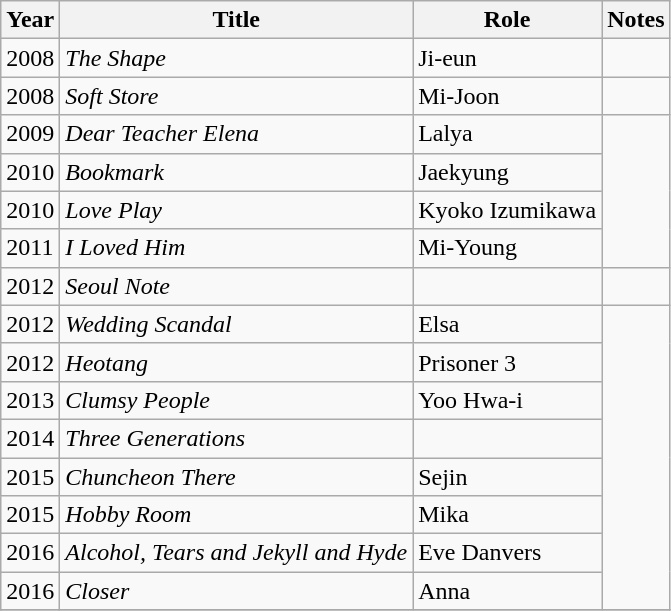<table class="wikitable sortable">
<tr>
<th>Year</th>
<th>Title</th>
<th>Role</th>
<th class="unsortable">Notes</th>
</tr>
<tr>
<td>2008</td>
<td><em>The Shape</em></td>
<td>Ji-eun</td>
<td></td>
</tr>
<tr>
<td>2008</td>
<td><em>Soft Store</em></td>
<td>Mi-Joon</td>
<td></td>
</tr>
<tr>
<td>2009</td>
<td><em>Dear Teacher Elena</em></td>
<td>Lalya</td>
<td rowspan=4></td>
</tr>
<tr>
<td>2010</td>
<td><em>Bookmark</em></td>
<td>Jaekyung</td>
</tr>
<tr>
<td>2010</td>
<td><em>Love Play</em></td>
<td>Kyoko Izumikawa</td>
</tr>
<tr>
<td>2011</td>
<td><em>I Loved Him</em></td>
<td>Mi-Young</td>
</tr>
<tr>
<td>2012</td>
<td><em>Seoul Note</em></td>
<td></td>
<td></td>
</tr>
<tr>
<td>2012</td>
<td><em>Wedding Scandal</em></td>
<td>Elsa</td>
<td rowspan=8></td>
</tr>
<tr>
<td>2012</td>
<td><em>Heotang</em></td>
<td>Prisoner 3</td>
</tr>
<tr>
<td>2013</td>
<td><em>Clumsy People</em></td>
<td>Yoo Hwa-i</td>
</tr>
<tr>
<td>2014</td>
<td><em>Three Generations</em></td>
<td></td>
</tr>
<tr>
<td>2015</td>
<td><em>Chuncheon There</em></td>
<td>Sejin</td>
</tr>
<tr>
<td>2015</td>
<td><em>Hobby Room</em></td>
<td>Mika</td>
</tr>
<tr>
<td>2016</td>
<td><em>Alcohol, Tears and Jekyll and Hyde</em></td>
<td>Eve Danvers</td>
</tr>
<tr>
<td>2016</td>
<td><em>Closer</em></td>
<td>Anna</td>
</tr>
<tr>
</tr>
</table>
